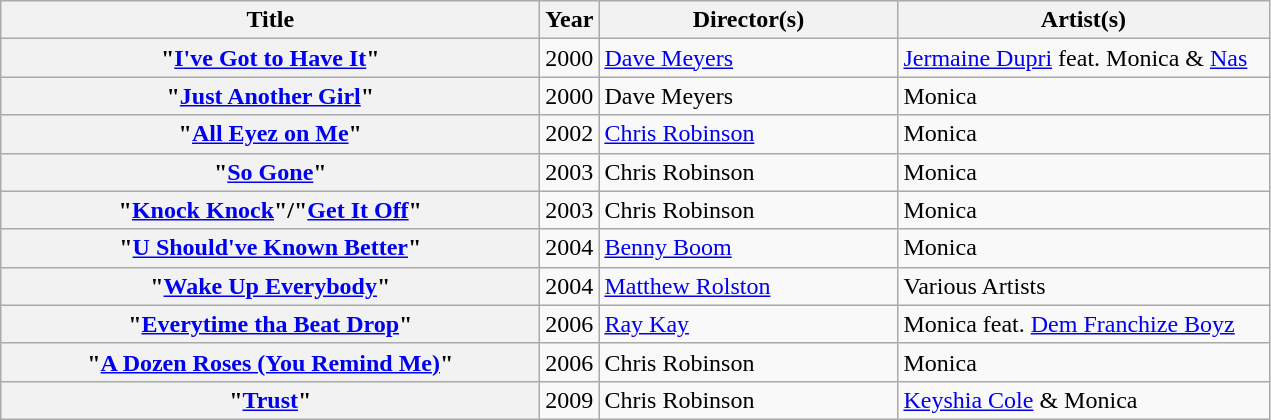<table class="wikitable plainrowheaders sortable" border="1">
<tr>
<th scope="col" style="width:22em;">Title</th>
<th scope="col">Year</th>
<th scope="col" style="width:12em;">Director(s)</th>
<th scope="col" style="width:15em;">Artist(s)</th>
</tr>
<tr>
<th scope="row">"<a href='#'>I've Got to Have It</a>"</th>
<td style="text-align:center;">2000</td>
<td><a href='#'>Dave Meyers</a></td>
<td><a href='#'>Jermaine Dupri</a> feat. Monica & <a href='#'>Nas</a></td>
</tr>
<tr>
<th scope="row">"<a href='#'>Just Another Girl</a>"</th>
<td style="text-align:center;">2000</td>
<td>Dave Meyers</td>
<td>Monica</td>
</tr>
<tr>
<th scope="row">"<a href='#'>All Eyez on Me</a>"</th>
<td style="text-align:center;">2002</td>
<td><a href='#'>Chris Robinson</a></td>
<td>Monica</td>
</tr>
<tr>
<th scope="row">"<a href='#'>So Gone</a>"</th>
<td style="text-align:center;">2003</td>
<td>Chris Robinson</td>
<td>Monica</td>
</tr>
<tr>
<th scope="row">"<a href='#'>Knock Knock</a>"/"<a href='#'>Get It Off</a>"</th>
<td style="text-align:center;">2003</td>
<td>Chris Robinson</td>
<td>Monica</td>
</tr>
<tr>
<th scope="row">"<a href='#'>U Should've Known Better</a>"</th>
<td style="text-align:center;">2004</td>
<td><a href='#'>Benny Boom</a></td>
<td>Monica</td>
</tr>
<tr>
<th scope="row">"<a href='#'>Wake Up Everybody</a>"</th>
<td style="text-align:center;">2004</td>
<td><a href='#'>Matthew Rolston</a></td>
<td>Various Artists</td>
</tr>
<tr>
<th scope="row">"<a href='#'>Everytime tha Beat Drop</a>"</th>
<td style="text-align:center;">2006</td>
<td><a href='#'>Ray Kay</a></td>
<td>Monica feat. <a href='#'>Dem Franchize Boyz</a></td>
</tr>
<tr>
<th scope="row">"<a href='#'>A Dozen Roses (You Remind Me)</a>"</th>
<td style="text-align:center;">2006</td>
<td>Chris Robinson</td>
<td>Monica</td>
</tr>
<tr>
<th scope="row">"<a href='#'>Trust</a>"</th>
<td style="text-align:center;">2009</td>
<td>Chris Robinson</td>
<td><a href='#'>Keyshia Cole</a> & Monica</td>
</tr>
</table>
